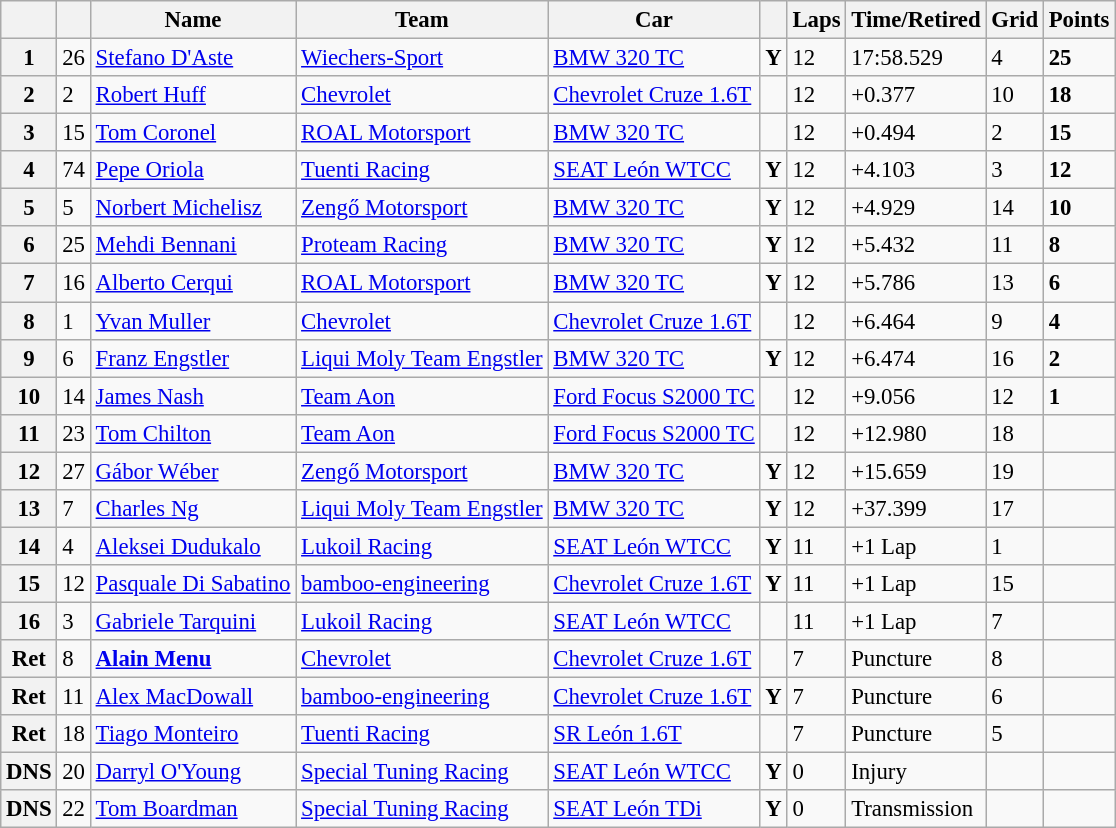<table class="wikitable sortable" style="font-size: 95%;">
<tr>
<th></th>
<th></th>
<th>Name</th>
<th>Team</th>
<th>Car</th>
<th></th>
<th>Laps</th>
<th>Time/Retired</th>
<th>Grid</th>
<th>Points</th>
</tr>
<tr>
<th>1</th>
<td>26</td>
<td> <a href='#'>Stefano D'Aste</a></td>
<td><a href='#'>Wiechers-Sport</a></td>
<td><a href='#'>BMW 320 TC</a></td>
<td align=center><strong><span>Y</span></strong></td>
<td>12</td>
<td>17:58.529</td>
<td>4</td>
<td><strong>25</strong></td>
</tr>
<tr>
<th>2</th>
<td>2</td>
<td> <a href='#'>Robert Huff</a></td>
<td><a href='#'>Chevrolet</a></td>
<td><a href='#'>Chevrolet Cruze 1.6T</a></td>
<td></td>
<td>12</td>
<td>+0.377</td>
<td>10</td>
<td><strong>18</strong></td>
</tr>
<tr>
<th>3</th>
<td>15</td>
<td> <a href='#'>Tom Coronel</a></td>
<td><a href='#'>ROAL Motorsport</a></td>
<td><a href='#'>BMW 320 TC</a></td>
<td></td>
<td>12</td>
<td>+0.494</td>
<td>2</td>
<td><strong>15</strong></td>
</tr>
<tr>
<th>4</th>
<td>74</td>
<td> <a href='#'>Pepe Oriola</a></td>
<td><a href='#'>Tuenti Racing</a></td>
<td><a href='#'>SEAT León WTCC</a></td>
<td align=center><strong><span>Y</span></strong></td>
<td>12</td>
<td>+4.103</td>
<td>3</td>
<td><strong>12</strong></td>
</tr>
<tr>
<th>5</th>
<td>5</td>
<td> <a href='#'>Norbert Michelisz</a></td>
<td><a href='#'>Zengő Motorsport</a></td>
<td><a href='#'>BMW 320 TC</a></td>
<td align=center><strong><span>Y</span></strong></td>
<td>12</td>
<td>+4.929</td>
<td>14</td>
<td><strong>10</strong></td>
</tr>
<tr>
<th>6</th>
<td>25</td>
<td> <a href='#'>Mehdi Bennani</a></td>
<td><a href='#'>Proteam Racing</a></td>
<td><a href='#'>BMW 320 TC</a></td>
<td align=center><strong><span>Y</span></strong></td>
<td>12</td>
<td>+5.432</td>
<td>11</td>
<td><strong>8</strong></td>
</tr>
<tr>
<th>7</th>
<td>16</td>
<td> <a href='#'>Alberto Cerqui</a></td>
<td><a href='#'>ROAL Motorsport</a></td>
<td><a href='#'>BMW 320 TC</a></td>
<td align=center><strong><span>Y</span></strong></td>
<td>12</td>
<td>+5.786</td>
<td>13</td>
<td><strong>6</strong></td>
</tr>
<tr>
<th>8</th>
<td>1</td>
<td> <a href='#'>Yvan Muller</a></td>
<td><a href='#'>Chevrolet</a></td>
<td><a href='#'>Chevrolet Cruze 1.6T</a></td>
<td></td>
<td>12</td>
<td>+6.464</td>
<td>9</td>
<td><strong>4</strong></td>
</tr>
<tr>
<th>9</th>
<td>6</td>
<td> <a href='#'>Franz Engstler</a></td>
<td><a href='#'>Liqui Moly Team Engstler</a></td>
<td><a href='#'>BMW 320 TC</a></td>
<td align=center><strong><span>Y</span></strong></td>
<td>12</td>
<td>+6.474</td>
<td>16</td>
<td><strong>2</strong></td>
</tr>
<tr>
<th>10</th>
<td>14</td>
<td> <a href='#'>James Nash</a></td>
<td><a href='#'>Team Aon</a></td>
<td><a href='#'>Ford Focus S2000 TC</a></td>
<td></td>
<td>12</td>
<td>+9.056</td>
<td>12</td>
<td><strong>1</strong></td>
</tr>
<tr>
<th>11</th>
<td>23</td>
<td> <a href='#'>Tom Chilton</a></td>
<td><a href='#'>Team Aon</a></td>
<td><a href='#'>Ford Focus S2000 TC</a></td>
<td></td>
<td>12</td>
<td>+12.980</td>
<td>18</td>
<td></td>
</tr>
<tr>
<th>12</th>
<td>27</td>
<td> <a href='#'>Gábor Wéber</a></td>
<td><a href='#'>Zengő Motorsport</a></td>
<td><a href='#'>BMW 320 TC</a></td>
<td align=center><strong><span>Y</span></strong></td>
<td>12</td>
<td>+15.659</td>
<td>19</td>
<td></td>
</tr>
<tr>
<th>13</th>
<td>7</td>
<td> <a href='#'>Charles Ng</a></td>
<td><a href='#'>Liqui Moly Team Engstler</a></td>
<td><a href='#'>BMW 320 TC</a></td>
<td align=center><strong><span>Y</span></strong></td>
<td>12</td>
<td>+37.399</td>
<td>17</td>
<td></td>
</tr>
<tr>
<th>14</th>
<td>4</td>
<td> <a href='#'>Aleksei Dudukalo</a></td>
<td><a href='#'>Lukoil Racing</a></td>
<td><a href='#'>SEAT León WTCC</a></td>
<td align=center><strong><span>Y</span></strong></td>
<td>11</td>
<td>+1 Lap</td>
<td>1</td>
<td></td>
</tr>
<tr>
<th>15</th>
<td>12</td>
<td> <a href='#'>Pasquale Di Sabatino</a></td>
<td><a href='#'>bamboo-engineering</a></td>
<td><a href='#'>Chevrolet Cruze 1.6T</a></td>
<td align=center><strong><span>Y</span></strong></td>
<td>11</td>
<td>+1 Lap</td>
<td>15</td>
<td></td>
</tr>
<tr>
<th>16</th>
<td>3</td>
<td> <a href='#'>Gabriele Tarquini</a></td>
<td><a href='#'>Lukoil Racing</a></td>
<td><a href='#'>SEAT León WTCC</a></td>
<td></td>
<td>11</td>
<td>+1 Lap</td>
<td>7</td>
<td></td>
</tr>
<tr>
<th>Ret</th>
<td>8</td>
<td> <strong><a href='#'>Alain Menu</a></strong></td>
<td><a href='#'>Chevrolet</a></td>
<td><a href='#'>Chevrolet Cruze 1.6T</a></td>
<td></td>
<td>7</td>
<td>Puncture</td>
<td>8</td>
<td></td>
</tr>
<tr>
<th>Ret</th>
<td>11</td>
<td> <a href='#'>Alex MacDowall</a></td>
<td><a href='#'>bamboo-engineering</a></td>
<td><a href='#'>Chevrolet Cruze 1.6T</a></td>
<td align=center><strong><span>Y</span></strong></td>
<td>7</td>
<td>Puncture</td>
<td>6</td>
<td></td>
</tr>
<tr>
<th>Ret</th>
<td>18</td>
<td> <a href='#'>Tiago Monteiro</a></td>
<td><a href='#'>Tuenti Racing</a></td>
<td><a href='#'>SR León 1.6T</a></td>
<td></td>
<td>7</td>
<td>Puncture</td>
<td>5</td>
<td></td>
</tr>
<tr>
<th>DNS</th>
<td>20</td>
<td> <a href='#'>Darryl O'Young</a></td>
<td><a href='#'>Special Tuning Racing</a></td>
<td><a href='#'>SEAT León WTCC</a></td>
<td align=center><strong><span>Y</span></strong></td>
<td>0</td>
<td>Injury</td>
<td></td>
<td></td>
</tr>
<tr>
<th>DNS</th>
<td>22</td>
<td> <a href='#'>Tom Boardman</a></td>
<td><a href='#'>Special Tuning Racing</a></td>
<td><a href='#'>SEAT León TDi</a></td>
<td align=center><strong><span>Y</span></strong></td>
<td>0</td>
<td>Transmission</td>
<td></td>
<td></td>
</tr>
</table>
